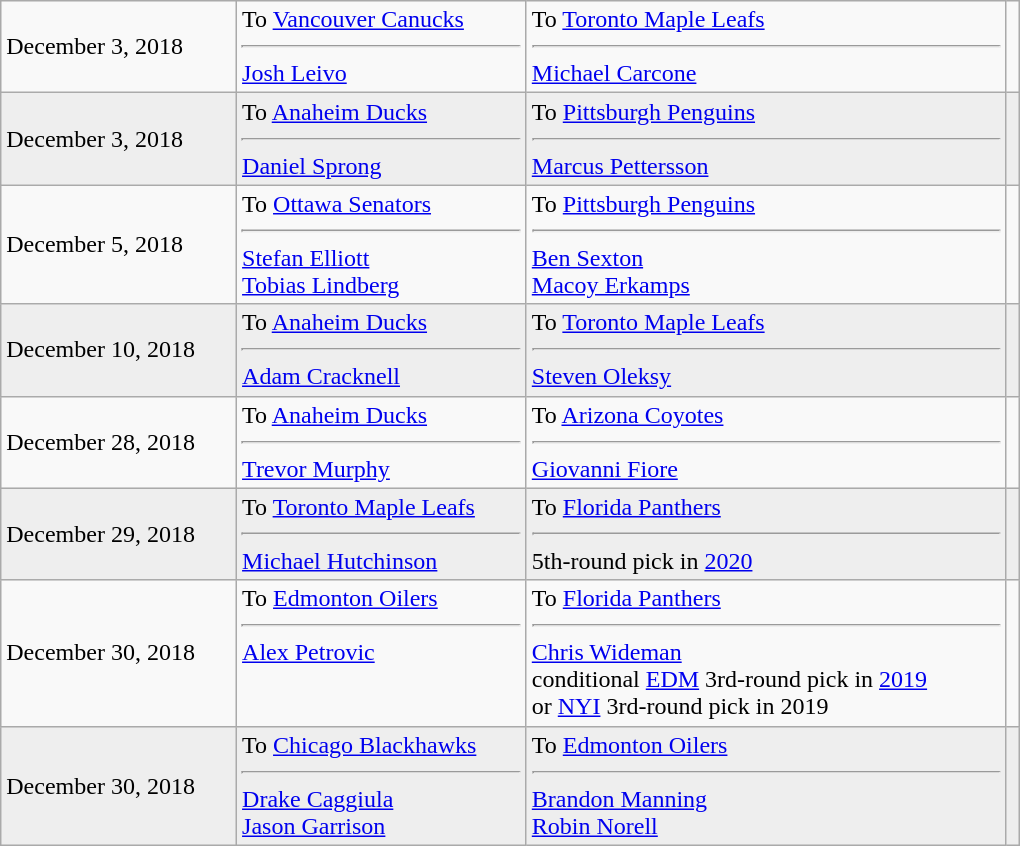<table class="wikitable" style="border:1px solid #999999; width:680px;">
<tr>
<td>December 3, 2018</td>
<td valign="top">To <a href='#'>Vancouver Canucks</a><hr><a href='#'>Josh Leivo</a></td>
<td valign="top">To <a href='#'>Toronto Maple Leafs</a><hr><a href='#'>Michael Carcone</a></td>
<td></td>
</tr>
<tr bgcolor="eeeeee">
<td>December 3, 2018</td>
<td valign="top">To <a href='#'>Anaheim Ducks</a><hr><a href='#'>Daniel Sprong</a></td>
<td valign="top">To <a href='#'>Pittsburgh Penguins</a><hr><a href='#'>Marcus Pettersson</a></td>
<td></td>
</tr>
<tr>
<td>December 5, 2018</td>
<td valign="top">To <a href='#'>Ottawa Senators</a><hr><a href='#'>Stefan Elliott</a><br><a href='#'>Tobias Lindberg</a></td>
<td valign="top">To <a href='#'>Pittsburgh Penguins</a><hr><a href='#'>Ben Sexton</a><br><a href='#'>Macoy Erkamps</a></td>
<td></td>
</tr>
<tr bgcolor="eeeeee">
<td>December 10, 2018</td>
<td valign="top">To <a href='#'>Anaheim Ducks</a><hr><a href='#'>Adam Cracknell</a></td>
<td valign="top">To <a href='#'>Toronto Maple Leafs</a><hr><a href='#'>Steven Oleksy</a></td>
<td></td>
</tr>
<tr>
<td>December 28, 2018</td>
<td valign="top">To <a href='#'>Anaheim Ducks</a><hr><a href='#'>Trevor Murphy</a></td>
<td valign="top">To <a href='#'>Arizona Coyotes</a><hr><a href='#'>Giovanni Fiore</a></td>
<td></td>
</tr>
<tr bgcolor="eeeeee">
<td>December 29, 2018</td>
<td valign="top">To <a href='#'>Toronto Maple Leafs</a><hr><a href='#'>Michael Hutchinson</a></td>
<td valign="top">To <a href='#'>Florida Panthers</a><hr>5th-round pick in <a href='#'>2020</a></td>
<td></td>
</tr>
<tr>
<td>December 30, 2018</td>
<td valign="top">To <a href='#'>Edmonton Oilers</a><hr><a href='#'>Alex Petrovic</a></td>
<td valign="top">To <a href='#'>Florida Panthers</a><hr><a href='#'>Chris Wideman</a><br><span>conditional</span> <a href='#'>EDM</a> 3rd-round pick in <a href='#'>2019</a><br>or <a href='#'>NYI</a> 3rd-round pick in 2019</td>
<td></td>
</tr>
<tr bgcolor="eeeeee">
<td>December 30, 2018</td>
<td valign="top">To <a href='#'>Chicago Blackhawks</a><hr><a href='#'>Drake Caggiula</a><br><a href='#'>Jason Garrison</a></td>
<td valign="top">To <a href='#'>Edmonton Oilers</a><hr><a href='#'>Brandon Manning</a><br><a href='#'>Robin Norell</a></td>
<td></td>
</tr>
</table>
